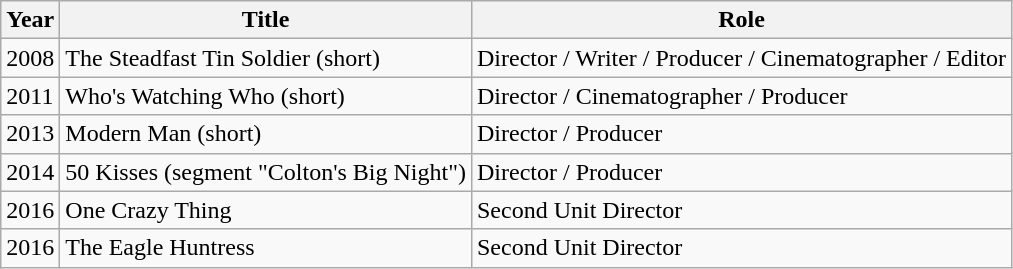<table class="wikitable">
<tr>
<th>Year</th>
<th>Title</th>
<th>Role</th>
</tr>
<tr>
<td>2008</td>
<td>The Steadfast Tin Soldier (short)</td>
<td>Director / Writer / Producer / Cinematographer / Editor</td>
</tr>
<tr>
<td>2011</td>
<td>Who's Watching Who (short)</td>
<td>Director / Cinematographer / Producer</td>
</tr>
<tr>
<td>2013</td>
<td>Modern Man (short)</td>
<td>Director / Producer</td>
</tr>
<tr>
<td>2014</td>
<td>50 Kisses (segment "Colton's Big Night")</td>
<td>Director / Producer</td>
</tr>
<tr>
<td>2016</td>
<td>One Crazy Thing</td>
<td>Second Unit Director</td>
</tr>
<tr>
<td>2016</td>
<td>The Eagle Huntress</td>
<td>Second Unit Director</td>
</tr>
</table>
